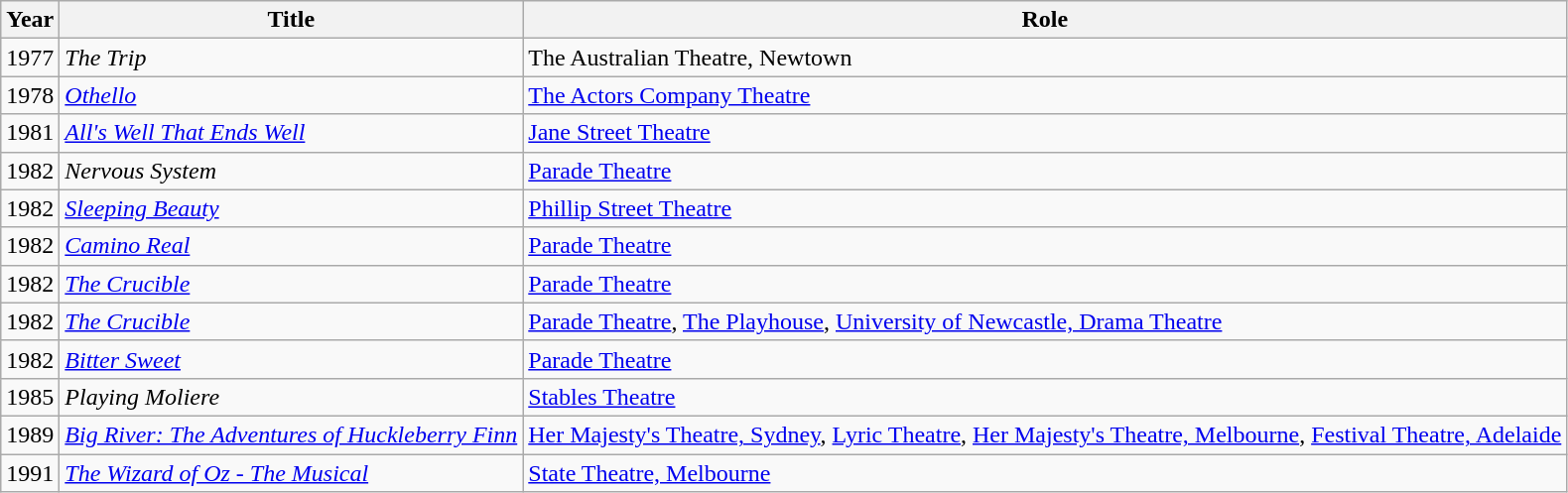<table class="wikitable">
<tr>
<th>Year</th>
<th>Title</th>
<th>Role</th>
</tr>
<tr>
<td>1977</td>
<td><em>The Trip</em></td>
<td>The Australian Theatre, Newtown</td>
</tr>
<tr>
<td>1978</td>
<td><em><a href='#'>Othello</a></em></td>
<td><a href='#'>The Actors Company Theatre</a></td>
</tr>
<tr>
<td>1981</td>
<td><em><a href='#'>All's Well That Ends Well</a></em></td>
<td><a href='#'>Jane Street Theatre</a></td>
</tr>
<tr>
<td>1982</td>
<td><em>Nervous System</em></td>
<td><a href='#'>Parade Theatre</a></td>
</tr>
<tr>
<td>1982</td>
<td><em><a href='#'>Sleeping Beauty</a></em></td>
<td><a href='#'>Phillip Street Theatre</a></td>
</tr>
<tr>
<td>1982</td>
<td><em><a href='#'>Camino Real</a></em></td>
<td><a href='#'>Parade Theatre</a></td>
</tr>
<tr>
<td>1982</td>
<td><em><a href='#'>The Crucible</a></em></td>
<td><a href='#'>Parade Theatre</a></td>
</tr>
<tr>
<td>1982</td>
<td><em><a href='#'>The Crucible</a></em></td>
<td><a href='#'>Parade Theatre</a>, <a href='#'>The Playhouse</a>, <a href='#'>University of Newcastle, Drama Theatre</a></td>
</tr>
<tr>
<td>1982</td>
<td><em><a href='#'>Bitter Sweet</a></em></td>
<td><a href='#'>Parade Theatre</a></td>
</tr>
<tr>
<td>1985</td>
<td><em>Playing Moliere</em></td>
<td><a href='#'>Stables Theatre</a></td>
</tr>
<tr>
<td>1989</td>
<td><em><a href='#'>Big River: The Adventures of Huckleberry Finn</a></em></td>
<td><a href='#'>Her Majesty's Theatre, Sydney</a>, <a href='#'>Lyric Theatre</a>, <a href='#'>Her Majesty's Theatre, Melbourne</a>, <a href='#'>Festival Theatre, Adelaide</a></td>
</tr>
<tr>
<td>1991</td>
<td><em><a href='#'>The Wizard of Oz - The Musical</a></em></td>
<td><a href='#'>State Theatre, Melbourne</a></td>
</tr>
</table>
